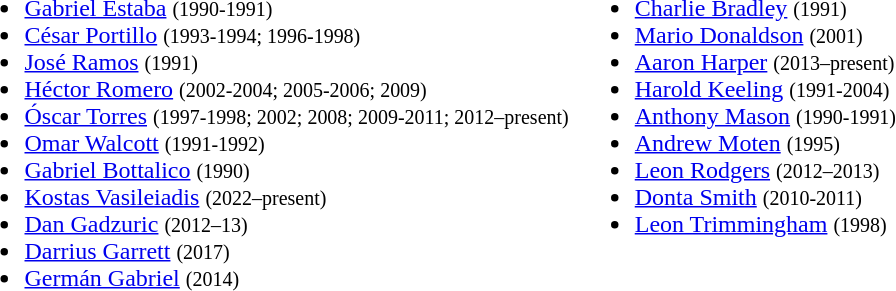<table>
<tr>
<td valign=top><br><ul><li> <a href='#'>Gabriel Estaba</a> <small>(1990-1991)</small></li><li> <a href='#'>César Portillo</a> <small>(1993-1994; 1996-1998)</small></li><li> <a href='#'>José Ramos</a> <small>(1991)</small></li><li> <a href='#'>Héctor Romero</a> <small>(2002-2004; 2005-2006; 2009)</small></li><li> <a href='#'>Óscar Torres</a> <small>(1997-1998; 2002; 2008; 2009-2011; 2012–present)</small></li><li> <a href='#'>Omar Walcott</a> <small>(1991-1992)</small></li><li> <a href='#'>Gabriel Bottalico</a> <small>(1990)</small></li><li> <a href='#'>Kostas Vasileiadis</a> <small>(2022–present)</small></li><li> <a href='#'>Dan Gadzuric</a> <small>(2012–13)</small></li><li> <a href='#'>Darrius Garrett</a> <small>(2017)</small></li><li> <a href='#'>Germán Gabriel</a> <small>(2014)</small></li></ul></td>
<td valign=top><br><ul><li> <a href='#'>Charlie Bradley</a> <small>(1991)</small></li><li> <a href='#'>Mario Donaldson</a> <small>(2001)</small></li><li> <a href='#'>Aaron Harper</a> <small>(2013–present)</small></li><li> <a href='#'>Harold Keeling</a> <small>(1991-2004)</small></li><li> <a href='#'>Anthony Mason</a> <small>(1990-1991)</small></li><li> <a href='#'>Andrew Moten</a> <small>(1995)</small></li><li> <a href='#'>Leon Rodgers</a> <small>(2012–2013)</small></li><li> <a href='#'>Donta Smith</a> <small>(2010-2011)</small></li><li> <a href='#'>Leon Trimmingham</a> <small>(1998)</small></li></ul></td>
</tr>
</table>
